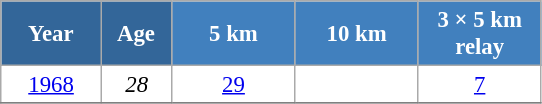<table class="wikitable" style="font-size:95%; text-align:center; border:grey solid 1px; border-collapse:collapse; background:#ffffff;">
<tr>
<th style="background-color:#369; color:white; width:60px;"> Year </th>
<th style="background-color:#369; color:white; width:40px;"> Age </th>
<th style="background-color:#4180be; color:white; width:75px;"> 5 km </th>
<th style="background-color:#4180be; color:white; width:75px;"> 10 km </th>
<th style="background-color:#4180be; color:white; width:75px;"> 3 × 5 km <br> relay </th>
</tr>
<tr>
<td><a href='#'>1968</a></td>
<td><em>28</em></td>
<td><a href='#'>29</a></td>
<td><a href='#'></a></td>
<td><a href='#'>7</a></td>
</tr>
<tr>
</tr>
</table>
